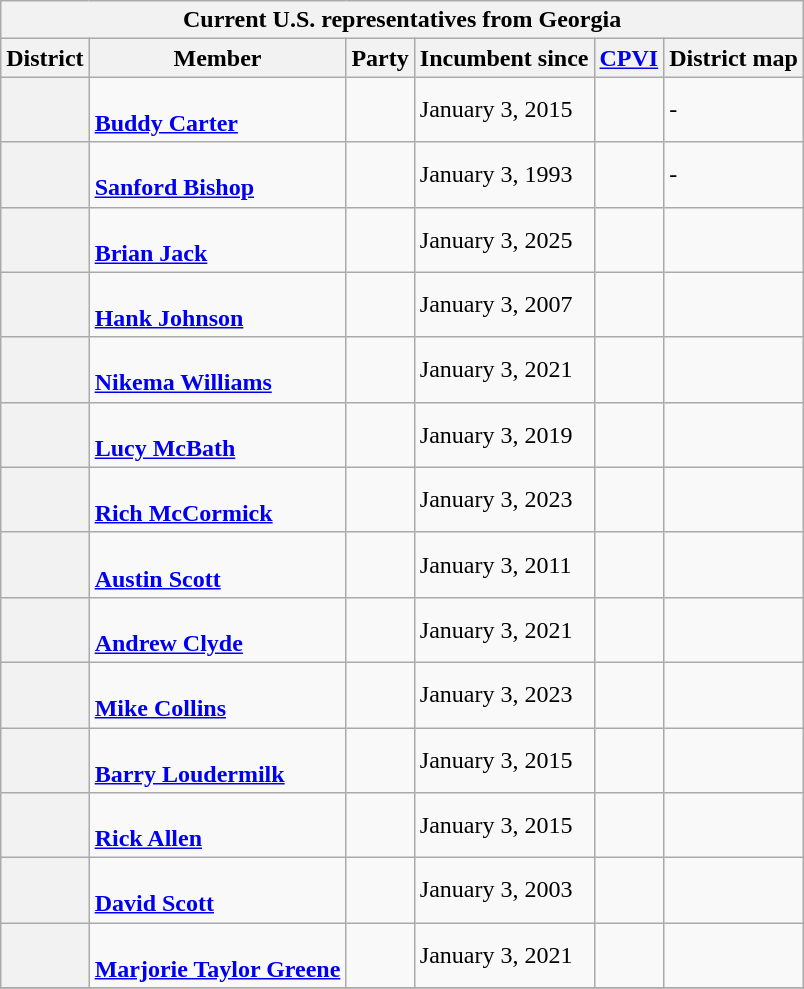<table class="wikitable sticky-header-multi sortable">
<tr>
<th colspan=6>Current U.S. representatives from Georgia</th>
</tr>
<tr>
<th>District</th>
<th>Member<br></th>
<th>Party</th>
<th data-sort-type="date">Incumbent since</th>
<th data-sort-type="number"><a href='#'>CPVI</a><br></th>
<th class="unsortable">District map</th>
</tr>
<tr>
<th></th>
<td data-sort-value="Carter, Buddy"><br><strong><a href='#'>Buddy Carter</a></strong><br></td>
<td></td>
<td>January 3, 2015</td>
<td></td>
<td>-</td>
</tr>
<tr>
<th></th>
<td data-sort-value="Bishop, Sanford"><br><strong><a href='#'>Sanford Bishop</a></strong><br></td>
<td></td>
<td>January 3, 1993</td>
<td></td>
<td>-</td>
</tr>
<tr>
<th></th>
<td data-sort-value="Jack, Brian"><br><strong><a href='#'>Brian Jack</a></strong><br></td>
<td></td>
<td>January 3, 2025</td>
<td></td>
<td></td>
</tr>
<tr>
<th></th>
<td data-sort-value="Johnson, Hank"><br><strong><a href='#'>Hank Johnson</a></strong><br></td>
<td></td>
<td>January 3, 2007</td>
<td></td>
<td></td>
</tr>
<tr>
<th></th>
<td data-sort-value="Williams, Nikema"><br><strong><a href='#'>Nikema Williams</a></strong><br></td>
<td></td>
<td>January 3, 2021</td>
<td></td>
<td></td>
</tr>
<tr>
<th></th>
<td data-sort-value="McBath, Lucy"><br><strong><a href='#'>Lucy McBath</a></strong><br></td>
<td></td>
<td>January 3, 2019</td>
<td></td>
<td></td>
</tr>
<tr>
<th></th>
<td data-sort-value="McCormick, Rich"><br><strong><a href='#'>Rich McCormick</a></strong><br></td>
<td></td>
<td>January 3, 2023</td>
<td></td>
<td></td>
</tr>
<tr>
<th></th>
<td data-sort-value="Scott, Austin"><br><strong><a href='#'>Austin Scott</a></strong><br></td>
<td></td>
<td>January 3, 2011</td>
<td></td>
<td></td>
</tr>
<tr>
<th></th>
<td data-sort-value="Clyde, Andrew"><br><strong><a href='#'>Andrew Clyde</a></strong><br></td>
<td></td>
<td>January 3, 2021</td>
<td></td>
<td></td>
</tr>
<tr>
<th></th>
<td data-sort-value="Collins, Mike"><br><strong><a href='#'>Mike Collins</a></strong><br></td>
<td></td>
<td>January 3, 2023</td>
<td></td>
<td></td>
</tr>
<tr>
<th></th>
<td data-sort-value="Loudermilk, Barry"><br><strong><a href='#'>Barry Loudermilk</a></strong><br></td>
<td></td>
<td>January 3, 2015</td>
<td></td>
<td></td>
</tr>
<tr>
<th></th>
<td data-sort-value="Allen, Rick"><br><strong><a href='#'>Rick Allen</a></strong><br></td>
<td></td>
<td>January 3, 2015</td>
<td></td>
<td></td>
</tr>
<tr>
<th></th>
<td data-sort-value="Scott, David"><br><strong><a href='#'>David Scott</a></strong><br></td>
<td></td>
<td>January 3, 2003</td>
<td></td>
<td></td>
</tr>
<tr>
<th></th>
<td data-sort-value="Greene, Marjorie Taylor"><br><strong><a href='#'>Marjorie Taylor Greene</a></strong><br></td>
<td></td>
<td>January 3, 2021</td>
<td></td>
<td></td>
</tr>
<tr>
</tr>
</table>
